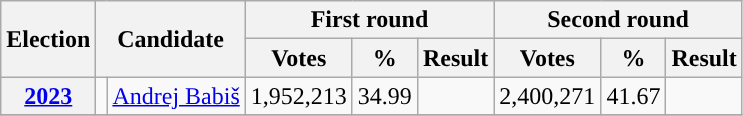<table class="wikitable" style="text-align: center;">
<tr>
<th rowspan=2>Election</th>
<th rowspan=2 colspan=2>Candidate</th>
<th colspan=3>First round</th>
<th colspan=3>Second round</th>
</tr>
<tr>
<th>Votes</th>
<th>%</th>
<th>Result</th>
<th>Votes</th>
<th>%</th>
<th>Result</th>
</tr>
<tr>
<th><a href='#'>2023</a></th>
<td style="background-color: "></td>
<td><a href='#'>Andrej Babiš</a></td>
<td>1,952,213</td>
<td>34.99</td>
<td></td>
<td>2,400,271</td>
<td>41.67</td>
<td></td>
</tr>
<tr>
</tr>
</table>
